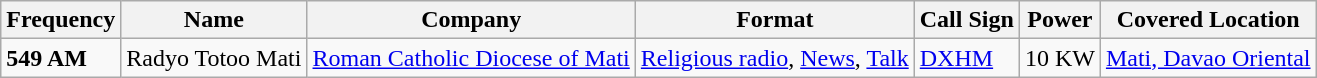<table class="wikitable">
<tr>
<th>Frequency</th>
<th>Name</th>
<th>Company</th>
<th>Format</th>
<th>Call Sign</th>
<th>Power</th>
<th>Covered Location</th>
</tr>
<tr>
<td><strong>549 AM</strong></td>
<td>Radyo Totoo Mati</td>
<td><a href='#'>Roman Catholic Diocese of Mati</a></td>
<td><a href='#'>Religious radio</a>, <a href='#'>News</a>, <a href='#'>Talk</a></td>
<td><a href='#'>DXHM</a></td>
<td>10 KW</td>
<td><a href='#'>Mati, Davao Oriental</a></td>
</tr>
</table>
